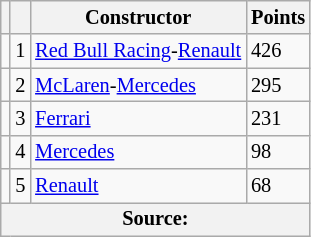<table class="wikitable" style="font-size: 85%;">
<tr>
<th></th>
<th></th>
<th>Constructor</th>
<th>Points</th>
</tr>
<tr>
<td align="left"></td>
<td style="text-align:center;">1</td>
<td> <a href='#'>Red Bull Racing</a>-<a href='#'>Renault</a></td>
<td>426</td>
</tr>
<tr>
<td align="left"></td>
<td style="text-align:center;">2</td>
<td> <a href='#'>McLaren</a>-<a href='#'>Mercedes</a></td>
<td>295</td>
</tr>
<tr>
<td align="left"></td>
<td style="text-align:center;">3</td>
<td> <a href='#'>Ferrari</a></td>
<td>231</td>
</tr>
<tr>
<td align="left"></td>
<td style="text-align:center;">4</td>
<td> <a href='#'>Mercedes</a></td>
<td>98</td>
</tr>
<tr>
<td align="left"></td>
<td style="text-align:center;">5</td>
<td> <a href='#'>Renault</a></td>
<td>68</td>
</tr>
<tr>
<th colspan=4>Source: </th>
</tr>
</table>
